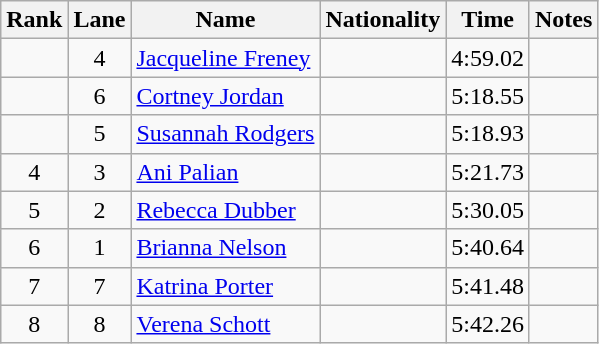<table class="wikitable">
<tr>
<th>Rank</th>
<th>Lane</th>
<th>Name</th>
<th>Nationality</th>
<th>Time</th>
<th>Notes</th>
</tr>
<tr>
<td align=center></td>
<td align=center>4</td>
<td><a href='#'>Jacqueline Freney</a></td>
<td></td>
<td align=center>4:59.02</td>
<td align=center><strong></strong></td>
</tr>
<tr>
<td align=center></td>
<td align=center>6</td>
<td><a href='#'>Cortney Jordan</a></td>
<td></td>
<td align=center>5:18.55</td>
<td align=center></td>
</tr>
<tr>
<td align=center></td>
<td align=center>5</td>
<td><a href='#'>Susannah Rodgers</a></td>
<td></td>
<td align=center>5:18.93</td>
<td align=center><strong></strong></td>
</tr>
<tr>
<td align=center>4</td>
<td align=center>3</td>
<td><a href='#'>Ani Palian</a></td>
<td></td>
<td align=center>5:21.73</td>
<td align=center></td>
</tr>
<tr>
<td align=center>5</td>
<td align=center>2</td>
<td><a href='#'>Rebecca Dubber</a></td>
<td></td>
<td align=center>5:30.05</td>
<td align=center></td>
</tr>
<tr>
<td align=center>6</td>
<td align=center>1</td>
<td><a href='#'>Brianna Nelson</a></td>
<td></td>
<td align=center>5:40.64</td>
<td align=center></td>
</tr>
<tr>
<td align=center>7</td>
<td align=center>7</td>
<td><a href='#'>Katrina Porter</a></td>
<td></td>
<td align=center>5:41.48</td>
<td align=center></td>
</tr>
<tr>
<td align=center>8</td>
<td align=center>8</td>
<td><a href='#'>Verena Schott</a></td>
<td></td>
<td align=center>5:42.26</td>
<td align=center></td>
</tr>
</table>
